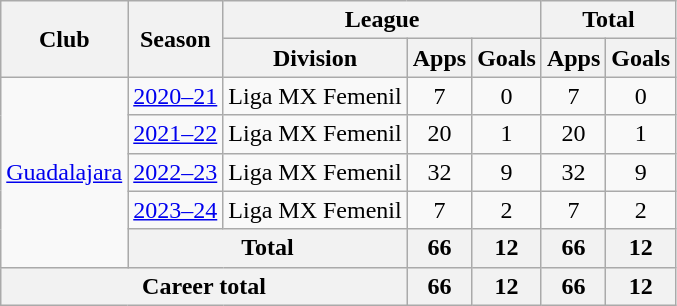<table class=wikitable style="text-align: center;">
<tr>
<th rowspan=2>Club</th>
<th rowspan=2>Season</th>
<th colspan=3>League</th>
<th colspan=2>Total</th>
</tr>
<tr>
<th>Division</th>
<th>Apps</th>
<th>Goals</th>
<th>Apps</th>
<th>Goals</th>
</tr>
<tr>
<td rowspan="5"><a href='#'>Guadalajara</a></td>
<td><a href='#'>2020–21</a></td>
<td>Liga MX Femenil</td>
<td>7</td>
<td>0</td>
<td>7</td>
<td>0</td>
</tr>
<tr>
<td><a href='#'>2021–22</a></td>
<td>Liga MX Femenil</td>
<td>20</td>
<td>1</td>
<td>20</td>
<td>1</td>
</tr>
<tr>
<td><a href='#'>2022–23</a></td>
<td>Liga MX Femenil</td>
<td>32</td>
<td>9</td>
<td>32</td>
<td>9</td>
</tr>
<tr>
<td><a href='#'>2023–24</a></td>
<td>Liga MX Femenil</td>
<td>7</td>
<td>2</td>
<td>7</td>
<td>2</td>
</tr>
<tr>
<th colspan="2">Total</th>
<th>66</th>
<th>12</th>
<th>66</th>
<th>12</th>
</tr>
<tr>
<th colspan="3">Career total</th>
<th>66</th>
<th>12</th>
<th>66</th>
<th>12</th>
</tr>
</table>
